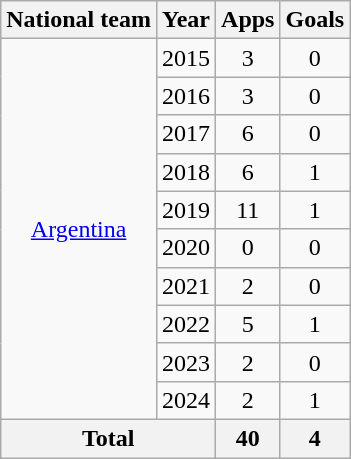<table class="wikitable" style="text-align:center">
<tr>
<th>National team</th>
<th>Year</th>
<th>Apps</th>
<th>Goals</th>
</tr>
<tr>
<td rowspan="10"><a href='#'>Argentina</a></td>
<td>2015</td>
<td>3</td>
<td>0</td>
</tr>
<tr>
<td>2016</td>
<td>3</td>
<td>0</td>
</tr>
<tr>
<td>2017</td>
<td>6</td>
<td>0</td>
</tr>
<tr>
<td>2018</td>
<td>6</td>
<td>1</td>
</tr>
<tr>
<td>2019</td>
<td>11</td>
<td>1</td>
</tr>
<tr>
<td>2020</td>
<td>0</td>
<td>0</td>
</tr>
<tr>
<td>2021</td>
<td>2</td>
<td>0</td>
</tr>
<tr>
<td>2022</td>
<td>5</td>
<td>1</td>
</tr>
<tr>
<td>2023</td>
<td>2</td>
<td>0</td>
</tr>
<tr>
<td>2024</td>
<td>2</td>
<td>1</td>
</tr>
<tr>
<th colspan="2">Total</th>
<th>40</th>
<th>4</th>
</tr>
</table>
